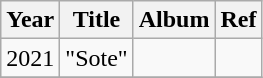<table class="wikitable">
<tr>
<th>Year</th>
<th>Title</th>
<th>Album</th>
<th>Ref</th>
</tr>
<tr>
<td>2021</td>
<td>"Sote"</td>
<td></td>
<td></td>
</tr>
<tr>
</tr>
</table>
